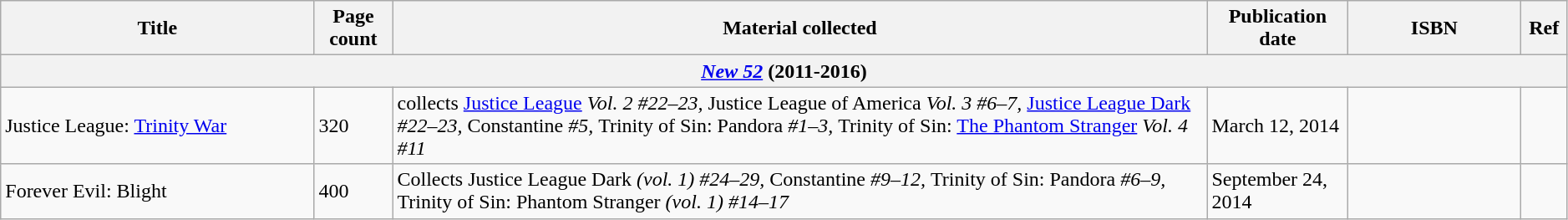<table class="wikitable collapsible collapsed sortable" width=99%>
<tr>
<th scope="col" width="20%">Title</th>
<th scope="col">Page count</th>
<th scope="col">Material collected</th>
<th scope="col" width="9%">Publication date</th>
<th scope="col" width="11%" class=unsortable>ISBN</th>
<th scope="col" width="3%" class=unsortable>Ref</th>
</tr>
<tr>
<th colspan="6"><em><a href='#'>New 52</a></em> (2011-2016)</th>
</tr>
<tr>
<td scope="row">Justice League: <a href='#'>Trinity War</a><em></td>
<td>320</td>
<td>collects </em><a href='#'>Justice League</a><em> Vol. 2 #22–23, </em>Justice League of America<em> Vol. 3 #6–7, </em><a href='#'>Justice League Dark</a><em> #22–23, </em>Constantine<em> #5, </em>Trinity of Sin: Pandora<em> #1–3, </em>Trinity of Sin: <a href='#'>The Phantom Stranger</a><em> Vol. 4 #11</td>
<td>March 12, 2014</td>
<td></td>
</tr>
<tr>
<td scope="row"></em>Forever Evil: Blight<em></td>
<td>400</td>
<td>Collects </em>Justice League Dark<em> (vol. 1) #24–29, </em>Constantine<em> #9–12, </em>Trinity of Sin: Pandora<em> #6–9, </em>Trinity of Sin: Phantom Stranger<em> (vol. 1) #14–17</td>
<td>September 24, 2014</td>
<td></td>
<td></td>
</tr>
</table>
